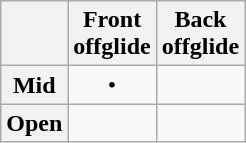<table class="wikitable">
<tr>
<th></th>
<th>Front<br>offglide</th>
<th>Back<br>offglide</th>
</tr>
<tr>
<th>Mid</th>
<td align=center> •  </td>
<td align=center></td>
</tr>
<tr>
<th>Open</th>
<td align=center></td>
<td align=center></td>
</tr>
</table>
